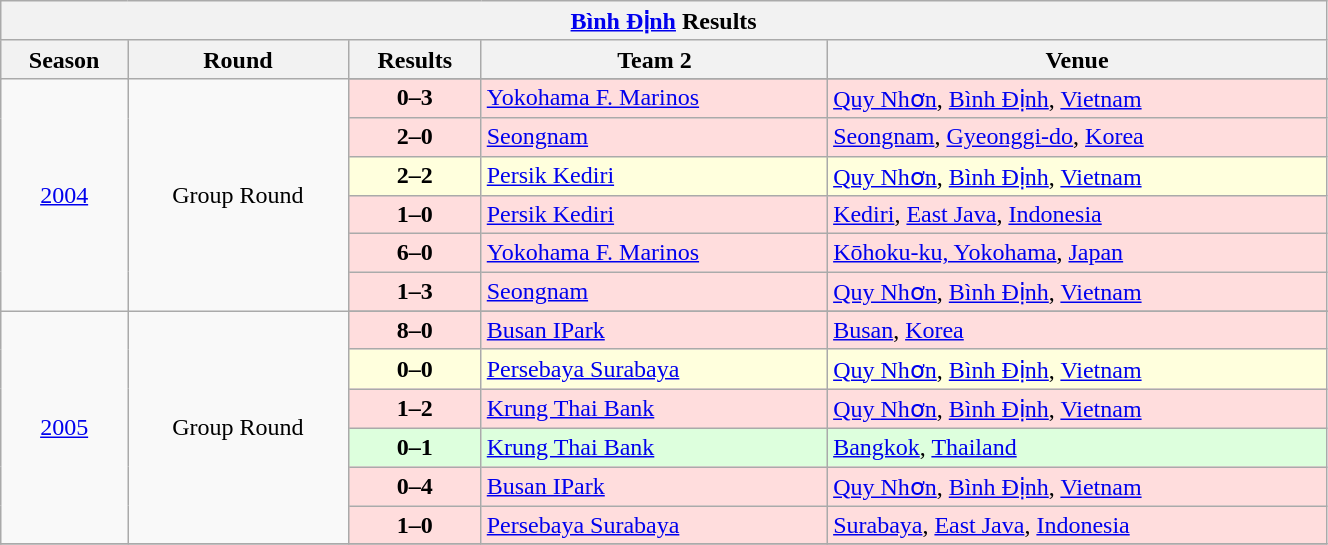<table width=70% class="wikitable sortable collapsible collapsed">
<tr>
<th colspan=6><a href='#'>Bình Định</a> Results</th>
</tr>
<tr>
<th>Season</th>
<th>Round</th>
<th>Results</th>
<th>Team 2</th>
<th>Venue</th>
</tr>
<tr style="text-align:center;">
<td rowspan=7><a href='#'>2004</a></td>
<td rowspan=7>Group Round</td>
</tr>
<tr style="background:#ffdddd">
<td style="text-align:center;"><strong>0–3</strong></td>
<td> <a href='#'>Yokohama F. Marinos</a></td>
<td> <a href='#'>Quy Nhơn</a>, <a href='#'>Bình Định</a>, <a href='#'>Vietnam</a></td>
</tr>
<tr style="background:#ffdddd">
<td style="text-align:center;"><strong>2–0</strong></td>
<td> <a href='#'>Seongnam</a></td>
<td>  <a href='#'>Seongnam</a>, <a href='#'>Gyeonggi-do</a>, <a href='#'>Korea</a></td>
</tr>
<tr style="background:#ffffdd">
<td style="text-align:center;"><strong>2–2</strong></td>
<td> <a href='#'>Persik Kediri</a></td>
<td>  <a href='#'>Quy Nhơn</a>, <a href='#'>Bình Định</a>, <a href='#'>Vietnam</a></td>
</tr>
<tr style="background:#ffdddd">
<td style="text-align:center;"><strong>1–0</strong></td>
<td> <a href='#'>Persik Kediri</a></td>
<td> <a href='#'>Kediri</a>, <a href='#'>East Java</a>, <a href='#'>Indonesia</a></td>
</tr>
<tr style="background:#ffdddd">
<td style="text-align:center;"><strong>6–0</strong></td>
<td> <a href='#'>Yokohama F. Marinos</a></td>
<td> <a href='#'>Kōhoku-ku, Yokohama</a>, <a href='#'>Japan</a></td>
</tr>
<tr style="background:#ffdddd">
<td style="text-align:center;"><strong>1–3</strong></td>
<td> <a href='#'>Seongnam</a></td>
<td> <a href='#'>Quy Nhơn</a>, <a href='#'>Bình Định</a>, <a href='#'>Vietnam</a></td>
</tr>
<tr style="text-align:center;">
<td rowspan=7><a href='#'>2005</a></td>
<td rowspan=7>Group Round</td>
</tr>
<tr style="background:#ffdddd">
<td style="text-align:center;"><strong>8–0</strong></td>
<td> <a href='#'>Busan IPark</a></td>
<td> <a href='#'>Busan</a>, <a href='#'>Korea</a></td>
</tr>
<tr style="background:#ffffdd"  |Match drawn>
<td style="text-align:center;"><strong>0–0</strong></td>
<td> <a href='#'>Persebaya Surabaya</a></td>
<td> <a href='#'>Quy Nhơn</a>, <a href='#'>Bình Định</a>, <a href='#'>Vietnam</a></td>
</tr>
<tr style="background:#ffdddd">
<td style="text-align:center;"><strong>1–2</strong></td>
<td> <a href='#'>Krung Thai Bank</a></td>
<td> <a href='#'>Quy Nhơn</a>, <a href='#'>Bình Định</a>, <a href='#'>Vietnam</a></td>
</tr>
<tr style="background:#ddffdd">
<td style="text-align:center;"><strong>0–1</strong></td>
<td> <a href='#'>Krung Thai Bank</a></td>
<td>  <a href='#'>Bangkok</a>, <a href='#'>Thailand</a></td>
</tr>
<tr style="background:#ffdddd">
<td style="text-align:center;"><strong>0–4</strong></td>
<td> <a href='#'>Busan IPark</a></td>
<td> <a href='#'>Quy Nhơn</a>, <a href='#'>Bình Định</a>, <a href='#'>Vietnam</a></td>
</tr>
<tr style="background:#ffdddd">
<td style="text-align:center;"><strong>1–0</strong></td>
<td> <a href='#'>Persebaya Surabaya</a></td>
<td> <a href='#'>Surabaya</a>, <a href='#'>East Java</a>, <a href='#'>Indonesia</a></td>
</tr>
<tr>
</tr>
</table>
